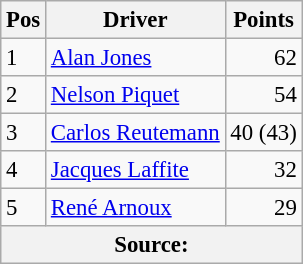<table class="wikitable" style="font-size: 95%;">
<tr>
<th>Pos</th>
<th>Driver</th>
<th>Points</th>
</tr>
<tr>
<td>1</td>
<td> <a href='#'>Alan Jones</a></td>
<td align="right">62</td>
</tr>
<tr>
<td>2</td>
<td> <a href='#'>Nelson Piquet</a></td>
<td align="right">54</td>
</tr>
<tr>
<td>3</td>
<td> <a href='#'>Carlos Reutemann</a></td>
<td align="right">40 (43)</td>
</tr>
<tr>
<td>4</td>
<td> <a href='#'>Jacques Laffite</a></td>
<td align="right">32</td>
</tr>
<tr>
<td>5</td>
<td> <a href='#'>René Arnoux</a></td>
<td align="right">29</td>
</tr>
<tr>
<th colspan=4>Source:</th>
</tr>
</table>
